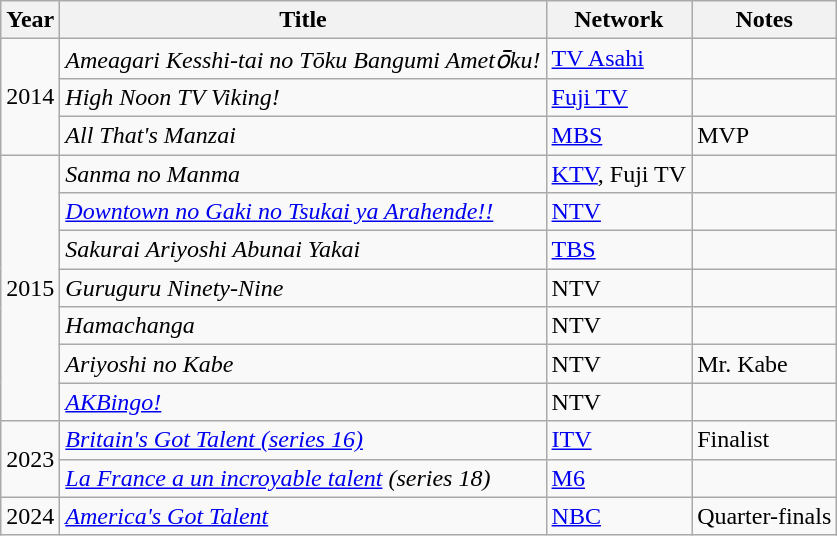<table class="wikitable">
<tr>
<th>Year</th>
<th>Title</th>
<th>Network</th>
<th>Notes</th>
</tr>
<tr>
<td rowspan="3">2014</td>
<td><em>Ameagari Kesshi-tai no Tōku Bangumi Ametō̄ku!</em></td>
<td><a href='#'>TV Asahi</a></td>
<td></td>
</tr>
<tr>
<td><em>High Noon TV Viking!</em></td>
<td><a href='#'>Fuji TV</a></td>
<td></td>
</tr>
<tr>
<td><em>All That's Manzai</em></td>
<td><a href='#'>MBS</a></td>
<td>MVP</td>
</tr>
<tr>
<td rowspan="7">2015</td>
<td><em>Sanma no Manma</em></td>
<td><a href='#'>KTV</a>, Fuji TV</td>
<td></td>
</tr>
<tr>
<td><em><a href='#'>Downtown no Gaki no Tsukai ya Arahende!!</a></em></td>
<td><a href='#'>NTV</a></td>
<td></td>
</tr>
<tr>
<td><em>Sakurai Ariyoshi Abunai Yakai</em></td>
<td><a href='#'>TBS</a></td>
<td></td>
</tr>
<tr>
<td><em>Guruguru Ninety-Nine</em></td>
<td>NTV</td>
<td></td>
</tr>
<tr>
<td><em>Hamachanga</em></td>
<td>NTV</td>
<td></td>
</tr>
<tr>
<td><em>Ariyoshi no Kabe</em></td>
<td>NTV</td>
<td>Mr. Kabe</td>
</tr>
<tr>
<td><em><a href='#'>AKBingo!</a></em></td>
<td>NTV</td>
<td></td>
</tr>
<tr>
<td rowspan="2">2023</td>
<td><em><a href='#'>Britain's Got Talent (series 16)</a></em></td>
<td><a href='#'>ITV</a></td>
<td>Finalist</td>
</tr>
<tr>
<td><em><a href='#'>La France a un incroyable talent</a> (series 18)</em></td>
<td><a href='#'>M6</a></td>
<td></td>
</tr>
<tr>
<td>2024</td>
<td><em><a href='#'>America's Got Talent</a></em></td>
<td><a href='#'>NBC</a></td>
<td>Quarter-finals</td>
</tr>
</table>
